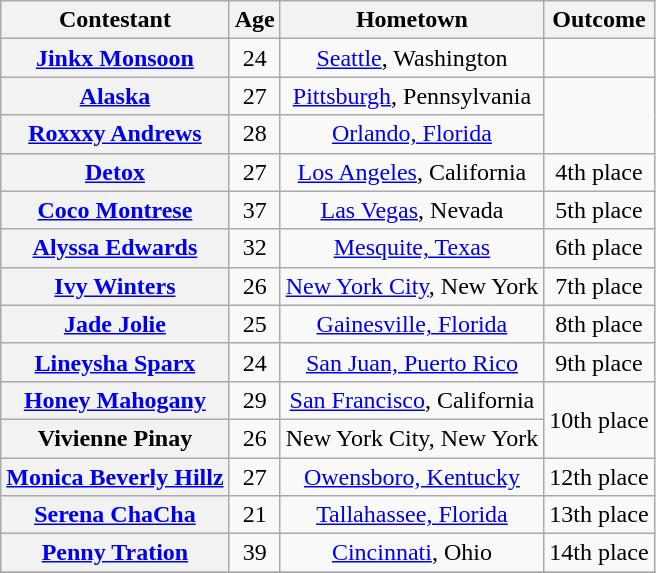<table class="wikitable sortable" style="text-align:center">
<tr>
<th scope="col">Contestant</th>
<th scope="col">Age</th>
<th scope="col">Hometown</th>
<th scope="col">Outcome</th>
</tr>
<tr>
<th scope="row"><a href='#'>Jinkx Monsoon</a></th>
<td>24</td>
<td><a href='#'>Seattle</a>, Washington</td>
<td></td>
</tr>
<tr>
<th scope="row"><a href='#'>Alaska</a></th>
<td>27</td>
<td nowrap><a href='#'>Pittsburgh</a>, Pennsylvania</td>
<td rowspan="2" nowrap></td>
</tr>
<tr>
<th scope="row"><a href='#'>Roxxxy Andrews</a></th>
<td>28</td>
<td><a href='#'>Orlando, Florida</a></td>
</tr>
<tr>
<th scope="row"><a href='#'>Detox</a></th>
<td>27</td>
<td><a href='#'>Los Angeles</a>, California</td>
<td>4th place</td>
</tr>
<tr>
<th scope="row"><a href='#'>Coco Montrese</a></th>
<td>37</td>
<td><a href='#'>Las Vegas</a>, Nevada</td>
<td>5th place</td>
</tr>
<tr>
<th scope="row"><a href='#'>Alyssa Edwards</a></th>
<td>32</td>
<td><a href='#'>Mesquite, Texas</a></td>
<td>6th place</td>
</tr>
<tr>
<th scope="row"><a href='#'>Ivy Winters</a></th>
<td>26</td>
<td nowrap><a href='#'>New York City</a>, New York</td>
<td>7th place</td>
</tr>
<tr>
<th scope="row"><a href='#'>Jade Jolie</a></th>
<td>25</td>
<td><a href='#'>Gainesville, Florida</a></td>
<td>8th place</td>
</tr>
<tr>
<th scope="row"><a href='#'>Lineysha Sparx</a></th>
<td>24</td>
<td><a href='#'>San Juan, Puerto Rico</a></td>
<td>9th place</td>
</tr>
<tr>
<th scope="row"><a href='#'>Honey Mahogany</a></th>
<td>29</td>
<td><a href='#'>San Francisco</a>, California</td>
<td rowspan="2">10th place</td>
</tr>
<tr>
<th scope="row">Vivienne Pinay</th>
<td>26</td>
<td>New York City, New York</td>
</tr>
<tr>
<th scope="row" nowrap><a href='#'>Monica Beverly Hillz</a></th>
<td>27</td>
<td><a href='#'>Owensboro, Kentucky</a></td>
<td>12th place</td>
</tr>
<tr>
<th scope="row"><a href='#'>Serena ChaCha</a></th>
<td>21</td>
<td><a href='#'>Tallahassee, Florida</a></td>
<td>13th place</td>
</tr>
<tr>
<th scope="row"><a href='#'>Penny Tration</a></th>
<td>39</td>
<td><a href='#'>Cincinnati</a>, Ohio</td>
<td>14th place</td>
</tr>
<tr>
</tr>
</table>
